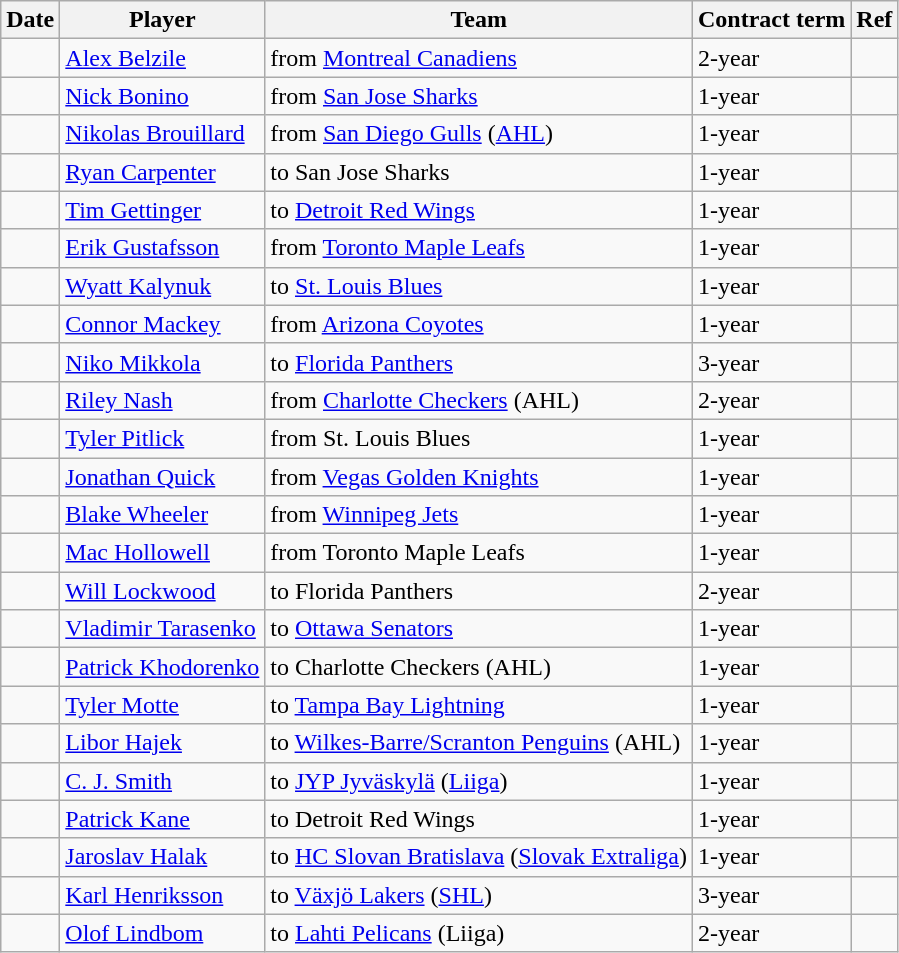<table class="wikitable">
<tr>
<th>Date</th>
<th>Player</th>
<th>Team</th>
<th>Contract term</th>
<th>Ref</th>
</tr>
<tr>
<td></td>
<td><a href='#'>Alex Belzile</a></td>
<td>from <a href='#'>Montreal Canadiens</a></td>
<td>2-year</td>
<td></td>
</tr>
<tr>
<td></td>
<td><a href='#'>Nick Bonino</a></td>
<td>from <a href='#'>San Jose Sharks</a></td>
<td>1-year</td>
<td></td>
</tr>
<tr>
<td></td>
<td><a href='#'>Nikolas Brouillard</a></td>
<td>from <a href='#'>San Diego Gulls</a> (<a href='#'>AHL</a>)</td>
<td>1-year</td>
<td></td>
</tr>
<tr>
<td></td>
<td><a href='#'>Ryan Carpenter</a></td>
<td>to San Jose Sharks</td>
<td>1-year</td>
<td></td>
</tr>
<tr>
<td></td>
<td><a href='#'>Tim Gettinger</a></td>
<td>to <a href='#'>Detroit Red Wings</a></td>
<td>1-year</td>
<td></td>
</tr>
<tr>
<td></td>
<td><a href='#'>Erik Gustafsson</a></td>
<td>from <a href='#'>Toronto Maple Leafs</a></td>
<td>1-year</td>
<td></td>
</tr>
<tr>
<td></td>
<td><a href='#'>Wyatt Kalynuk</a></td>
<td>to <a href='#'>St. Louis Blues</a></td>
<td>1-year</td>
<td></td>
</tr>
<tr>
<td></td>
<td><a href='#'>Connor Mackey</a></td>
<td>from <a href='#'>Arizona Coyotes</a></td>
<td>1-year</td>
<td></td>
</tr>
<tr>
<td></td>
<td><a href='#'>Niko Mikkola</a></td>
<td>to <a href='#'>Florida Panthers</a></td>
<td>3-year</td>
<td></td>
</tr>
<tr>
<td></td>
<td><a href='#'>Riley Nash</a></td>
<td>from <a href='#'>Charlotte Checkers</a> (AHL)</td>
<td>2-year</td>
<td></td>
</tr>
<tr>
<td></td>
<td><a href='#'>Tyler Pitlick</a></td>
<td>from St. Louis Blues</td>
<td>1-year</td>
<td></td>
</tr>
<tr>
<td></td>
<td><a href='#'>Jonathan Quick</a></td>
<td>from <a href='#'>Vegas Golden Knights</a></td>
<td>1-year</td>
<td></td>
</tr>
<tr>
<td></td>
<td><a href='#'>Blake Wheeler</a></td>
<td>from <a href='#'>Winnipeg Jets</a></td>
<td>1-year</td>
<td></td>
</tr>
<tr>
<td></td>
<td><a href='#'>Mac Hollowell</a></td>
<td>from Toronto Maple Leafs</td>
<td>1-year</td>
<td></td>
</tr>
<tr>
<td></td>
<td><a href='#'>Will Lockwood</a></td>
<td>to Florida Panthers</td>
<td>2-year</td>
<td></td>
</tr>
<tr>
<td></td>
<td><a href='#'>Vladimir Tarasenko</a></td>
<td>to <a href='#'>Ottawa Senators</a></td>
<td>1-year</td>
<td></td>
</tr>
<tr>
<td></td>
<td><a href='#'>Patrick Khodorenko</a></td>
<td>to Charlotte Checkers (AHL)</td>
<td>1-year</td>
<td></td>
</tr>
<tr>
<td></td>
<td><a href='#'>Tyler Motte</a></td>
<td>to <a href='#'>Tampa Bay Lightning</a></td>
<td>1-year</td>
<td></td>
</tr>
<tr>
<td></td>
<td><a href='#'>Libor Hajek</a></td>
<td>to <a href='#'>Wilkes-Barre/Scranton Penguins</a> (AHL)</td>
<td>1-year</td>
<td></td>
</tr>
<tr>
<td></td>
<td><a href='#'>C. J. Smith</a></td>
<td>to <a href='#'>JYP Jyväskylä</a> (<a href='#'>Liiga</a>)</td>
<td>1-year</td>
<td></td>
</tr>
<tr>
<td></td>
<td><a href='#'>Patrick Kane</a></td>
<td>to Detroit Red Wings</td>
<td>1-year</td>
<td></td>
</tr>
<tr>
<td></td>
<td><a href='#'>Jaroslav Halak</a></td>
<td>to <a href='#'>HC Slovan Bratislava</a> (<a href='#'>Slovak Extraliga</a>)</td>
<td>1-year</td>
<td></td>
</tr>
<tr>
<td></td>
<td><a href='#'>Karl Henriksson</a></td>
<td>to <a href='#'>Växjö Lakers</a> (<a href='#'>SHL</a>)</td>
<td>3-year</td>
<td></td>
</tr>
<tr>
<td></td>
<td><a href='#'>Olof Lindbom</a></td>
<td>to <a href='#'>Lahti Pelicans</a> (Liiga)</td>
<td>2-year</td>
<td></td>
</tr>
</table>
